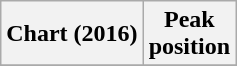<table class="wikitable plainrowheaders" style="text-align:center">
<tr>
<th scope="col">Chart (2016)</th>
<th scope="col">Peak<br> position</th>
</tr>
<tr>
</tr>
</table>
